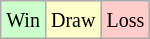<table class="wikitable">
<tr>
<td style="background-color: #CCFFCC;"><small>Win</small></td>
<td style="background-color: #FFFFCC;"><small>Draw</small></td>
<td style="background-color: #FFCCCC;"><small>Loss</small></td>
</tr>
</table>
